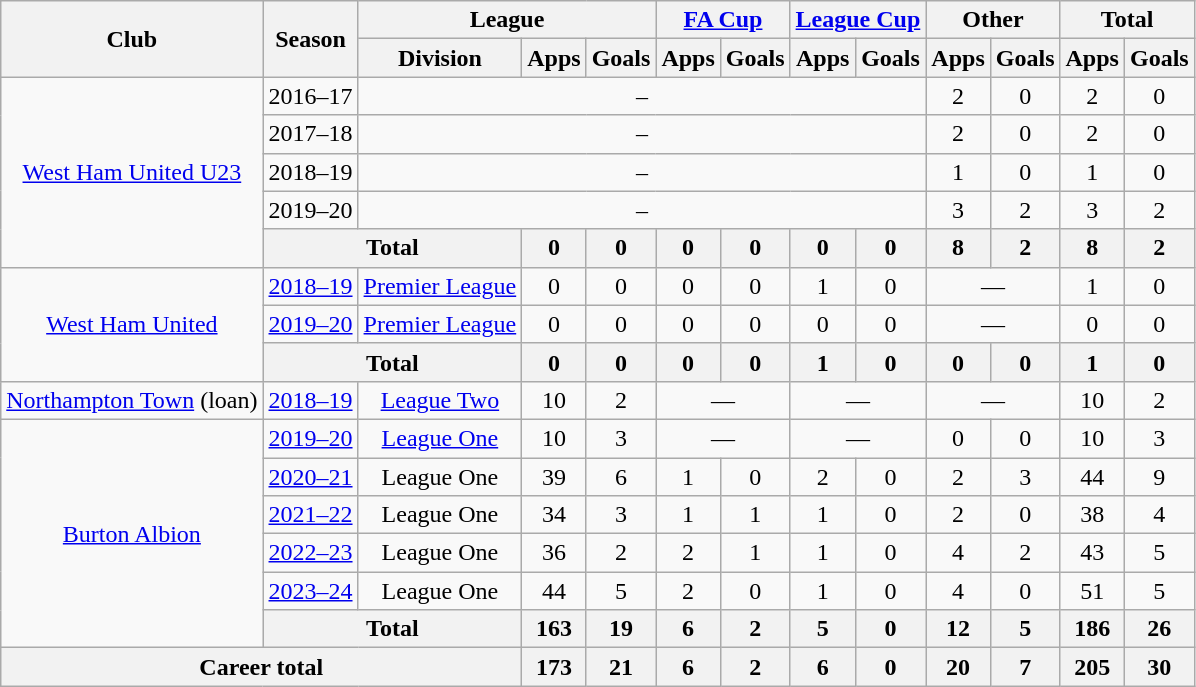<table class=wikitable style=text-align:center>
<tr>
<th rowspan=2>Club</th>
<th rowspan=2>Season</th>
<th colspan=3>League</th>
<th colspan=2><a href='#'>FA Cup</a></th>
<th colspan=2><a href='#'>League Cup</a></th>
<th colspan=2>Other</th>
<th colspan=2>Total</th>
</tr>
<tr>
<th>Division</th>
<th>Apps</th>
<th>Goals</th>
<th>Apps</th>
<th>Goals</th>
<th>Apps</th>
<th>Goals</th>
<th>Apps</th>
<th>Goals</th>
<th>Apps</th>
<th>Goals</th>
</tr>
<tr>
<td rowspan="5"><a href='#'>West Ham United U23</a></td>
<td>2016–17</td>
<td colspan="7">–</td>
<td>2</td>
<td>0</td>
<td>2</td>
<td>0</td>
</tr>
<tr>
<td>2017–18</td>
<td colspan="7">–</td>
<td>2</td>
<td>0</td>
<td>2</td>
<td>0</td>
</tr>
<tr>
<td>2018–19</td>
<td colspan="7">–</td>
<td>1</td>
<td>0</td>
<td>1</td>
<td>0</td>
</tr>
<tr>
<td>2019–20</td>
<td colspan="7">–</td>
<td>3</td>
<td>2</td>
<td>3</td>
<td>2</td>
</tr>
<tr>
<th colspan="2">Total</th>
<th>0</th>
<th>0</th>
<th>0</th>
<th>0</th>
<th>0</th>
<th>0</th>
<th>8</th>
<th>2</th>
<th>8</th>
<th>2</th>
</tr>
<tr>
<td rowspan=3><a href='#'>West Ham United</a></td>
<td><a href='#'>2018–19</a></td>
<td><a href='#'>Premier League</a></td>
<td>0</td>
<td>0</td>
<td>0</td>
<td>0</td>
<td>1</td>
<td>0</td>
<td colspan=2>—</td>
<td>1</td>
<td>0</td>
</tr>
<tr>
<td><a href='#'>2019–20</a></td>
<td><a href='#'>Premier League</a></td>
<td>0</td>
<td>0</td>
<td>0</td>
<td>0</td>
<td>0</td>
<td>0</td>
<td colspan=2>—</td>
<td>0</td>
<td>0</td>
</tr>
<tr>
<th colspan="2">Total</th>
<th>0</th>
<th>0</th>
<th>0</th>
<th>0</th>
<th>1</th>
<th>0</th>
<th>0</th>
<th>0</th>
<th>1</th>
<th>0</th>
</tr>
<tr>
<td><a href='#'>Northampton Town</a> (loan)</td>
<td><a href='#'>2018–19</a></td>
<td><a href='#'>League Two</a></td>
<td>10</td>
<td>2</td>
<td colspan=2>—</td>
<td colspan=2>—</td>
<td colspan=2>—</td>
<td>10</td>
<td>2</td>
</tr>
<tr>
<td rowspan=6><a href='#'>Burton Albion</a></td>
<td><a href='#'>2019–20</a></td>
<td><a href='#'>League One</a></td>
<td>10</td>
<td>3</td>
<td colspan=2>—</td>
<td colspan=2>—</td>
<td>0</td>
<td>0</td>
<td>10</td>
<td>3</td>
</tr>
<tr>
<td><a href='#'>2020–21</a></td>
<td>League One</td>
<td>39</td>
<td>6</td>
<td>1</td>
<td>0</td>
<td>2</td>
<td>0</td>
<td>2</td>
<td>3</td>
<td>44</td>
<td>9</td>
</tr>
<tr>
<td><a href='#'>2021–22</a></td>
<td>League One</td>
<td>34</td>
<td>3</td>
<td>1</td>
<td>1</td>
<td>1</td>
<td>0</td>
<td>2</td>
<td>0</td>
<td>38</td>
<td>4</td>
</tr>
<tr>
<td><a href='#'>2022–23</a></td>
<td>League One</td>
<td>36</td>
<td>2</td>
<td>2</td>
<td>1</td>
<td>1</td>
<td>0</td>
<td>4</td>
<td>2</td>
<td>43</td>
<td>5</td>
</tr>
<tr>
<td><a href='#'>2023–24</a></td>
<td>League One</td>
<td>44</td>
<td>5</td>
<td>2</td>
<td>0</td>
<td>1</td>
<td>0</td>
<td>4</td>
<td>0</td>
<td>51</td>
<td>5</td>
</tr>
<tr>
<th colspan=2>Total</th>
<th>163</th>
<th>19</th>
<th>6</th>
<th>2</th>
<th>5</th>
<th>0</th>
<th>12</th>
<th>5</th>
<th>186</th>
<th>26</th>
</tr>
<tr>
<th colspan=3>Career total</th>
<th>173</th>
<th>21</th>
<th>6</th>
<th>2</th>
<th>6</th>
<th>0</th>
<th>20</th>
<th>7</th>
<th>205</th>
<th>30</th>
</tr>
</table>
